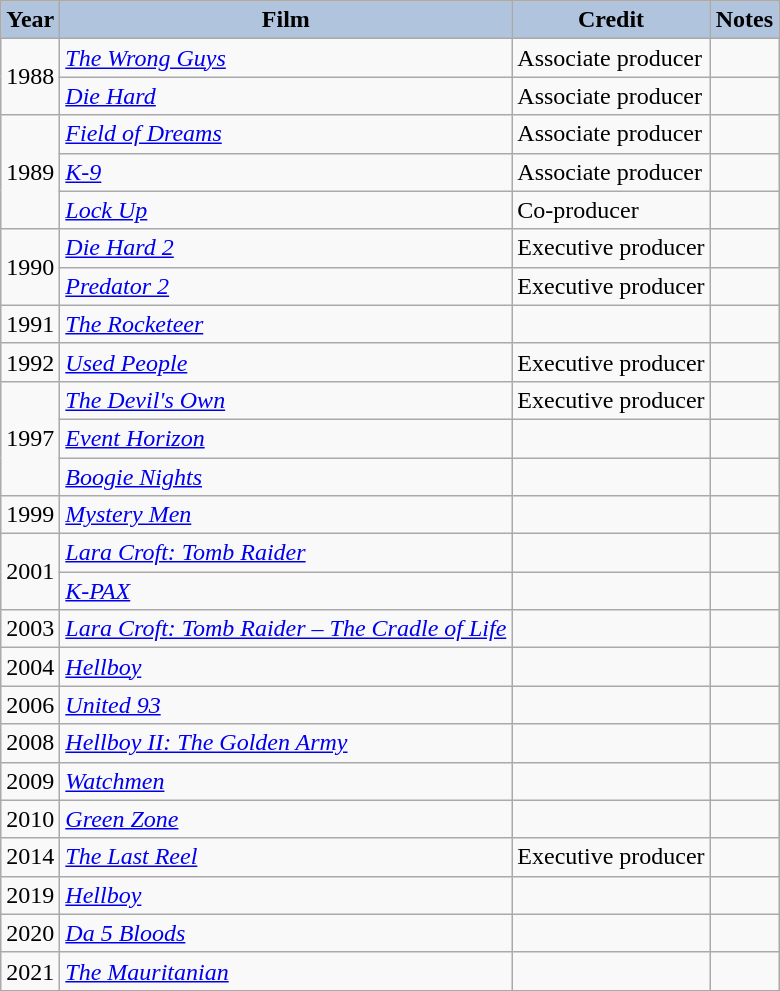<table class="wikitable" background: #f9f9f9;>
<tr align="center">
<th style="background:#B0C4DE;">Year</th>
<th style="background:#B0C4DE;">Film</th>
<th style="background:#B0C4DE;">Credit</th>
<th style="background:#B0C4DE;">Notes</th>
</tr>
<tr>
<td rowspan=2>1988</td>
<td><em><a href='#'>The Wrong Guys</a></em></td>
<td>Associate producer</td>
<td></td>
</tr>
<tr>
<td><em><a href='#'>Die Hard</a></em></td>
<td>Associate producer</td>
<td></td>
</tr>
<tr>
<td rowspan=3>1989</td>
<td><em><a href='#'>Field of Dreams</a></em></td>
<td>Associate producer</td>
<td></td>
</tr>
<tr>
<td><em><a href='#'>K-9</a></em></td>
<td>Associate producer</td>
<td></td>
</tr>
<tr>
<td><em><a href='#'>Lock Up</a></em></td>
<td>Co-producer</td>
<td></td>
</tr>
<tr>
<td rowspan=2>1990</td>
<td><em><a href='#'>Die Hard 2</a></em></td>
<td>Executive producer</td>
<td></td>
</tr>
<tr>
<td><em><a href='#'>Predator 2</a></em></td>
<td>Executive producer</td>
<td></td>
</tr>
<tr>
<td>1991</td>
<td><em><a href='#'>The Rocketeer</a></em></td>
<td></td>
<td></td>
</tr>
<tr>
<td>1992</td>
<td><em><a href='#'>Used People</a></em></td>
<td>Executive producer</td>
<td></td>
</tr>
<tr>
<td rowspan=3>1997</td>
<td><em><a href='#'>The Devil's Own</a></em></td>
<td>Executive producer</td>
<td></td>
</tr>
<tr>
<td><em><a href='#'>Event Horizon</a></em></td>
<td></td>
<td></td>
</tr>
<tr>
<td><em><a href='#'>Boogie Nights</a></em></td>
<td></td>
<td></td>
</tr>
<tr>
<td>1999</td>
<td><em><a href='#'>Mystery Men</a></em></td>
<td></td>
<td></td>
</tr>
<tr>
<td rowspan=2>2001</td>
<td><em><a href='#'>Lara Croft: Tomb Raider</a></em></td>
<td></td>
<td></td>
</tr>
<tr>
<td><em><a href='#'>K-PAX</a></em></td>
<td></td>
<td></td>
</tr>
<tr>
<td>2003</td>
<td><em><a href='#'>Lara Croft: Tomb Raider – The Cradle of Life</a></em></td>
<td></td>
<td></td>
</tr>
<tr>
<td>2004</td>
<td><em><a href='#'>Hellboy</a></em></td>
<td></td>
<td></td>
</tr>
<tr>
<td>2006</td>
<td><em><a href='#'>United 93</a></em></td>
<td></td>
<td></td>
</tr>
<tr>
<td>2008</td>
<td><em><a href='#'>Hellboy II: The Golden Army</a></em></td>
<td></td>
<td></td>
</tr>
<tr>
<td>2009</td>
<td><em><a href='#'>Watchmen</a></em></td>
<td></td>
<td></td>
</tr>
<tr>
<td>2010</td>
<td><em><a href='#'>Green Zone</a></em></td>
<td></td>
<td></td>
</tr>
<tr>
<td>2014</td>
<td><em><a href='#'>The Last Reel</a></em></td>
<td>Executive producer</td>
<td></td>
</tr>
<tr>
<td>2019</td>
<td><em><a href='#'>Hellboy</a></em></td>
<td></td>
<td></td>
</tr>
<tr>
<td>2020</td>
<td><em><a href='#'>Da 5 Bloods</a></em></td>
<td></td>
<td></td>
</tr>
<tr>
<td>2021</td>
<td><em><a href='#'>The Mauritanian</a></em></td>
<td></td>
<td></td>
</tr>
</table>
